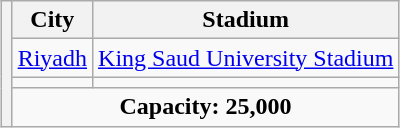<table class="wikitable" style="text-align:center;margin:1em auto;">
<tr>
<th rowspan="4"></th>
<th>City</th>
<th>Stadium</th>
</tr>
<tr>
<td><a href='#'>Riyadh</a></td>
<td><a href='#'>King Saud University Stadium</a></td>
</tr>
<tr>
<td></td>
<td></td>
</tr>
<tr>
<td colspan="2"><strong>Capacity: 25,000</strong></td>
</tr>
</table>
